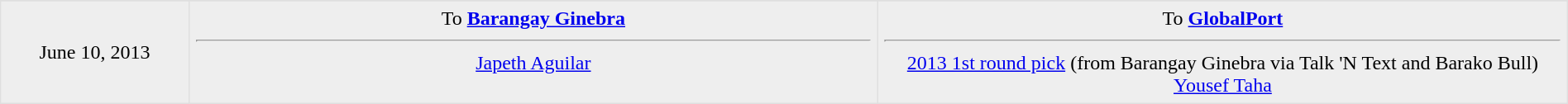<table border=1 style="border-collapse:collapse; text-align: center; width: 100%" bordercolor="#DFDFDF" cellpadding="5">
<tr>
</tr>
<tr bgcolor="eeeeee">
<td style="width:12%">June 10, 2013</td>
<td style="width:44%" valign="top">To <strong><a href='#'>Barangay Ginebra</a></strong><hr><a href='#'>Japeth Aguilar</a></td>
<td style="width:44%" valign="top">To <strong><a href='#'>GlobalPort</a></strong><hr><a href='#'>2013 1st round pick</a> (from Barangay Ginebra via Talk 'N Text and Barako Bull)<br><a href='#'>Yousef Taha</a></td>
</tr>
</table>
